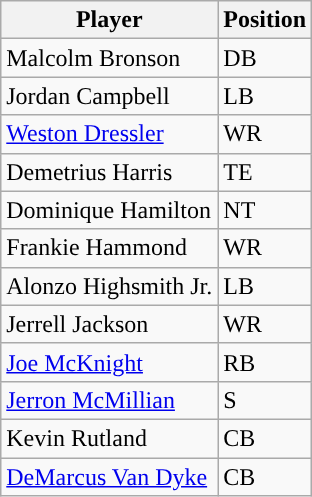<table class="wikitable sortable">
<tr>
<th>Player</th>
<th>Position</th>
</tr>
<tr>
<td>Malcolm Bronson</td>
<td>DB</td>
</tr>
<tr>
<td>Jordan Campbell</td>
<td>LB</td>
</tr>
<tr>
<td><a href='#'>Weston Dressler</a></td>
<td>WR</td>
</tr>
<tr>
<td>Demetrius Harris</td>
<td>TE</td>
</tr>
<tr>
<td>Dominique Hamilton</td>
<td>NT</td>
</tr>
<tr>
<td>Frankie Hammond</td>
<td>WR</td>
</tr>
<tr>
<td>Alonzo Highsmith Jr.</td>
<td>LB</td>
</tr>
<tr>
<td>Jerrell Jackson</td>
<td>WR</td>
</tr>
<tr>
<td><a href='#'>Joe McKnight</a></td>
<td>RB</td>
</tr>
<tr>
<td><a href='#'>Jerron McMillian</a></td>
<td>S</td>
</tr>
<tr>
<td>Kevin Rutland</td>
<td>CB</td>
</tr>
<tr>
<td><a href='#'>DeMarcus Van Dyke</a></td>
<td>CB</td>
</tr>
</table>
